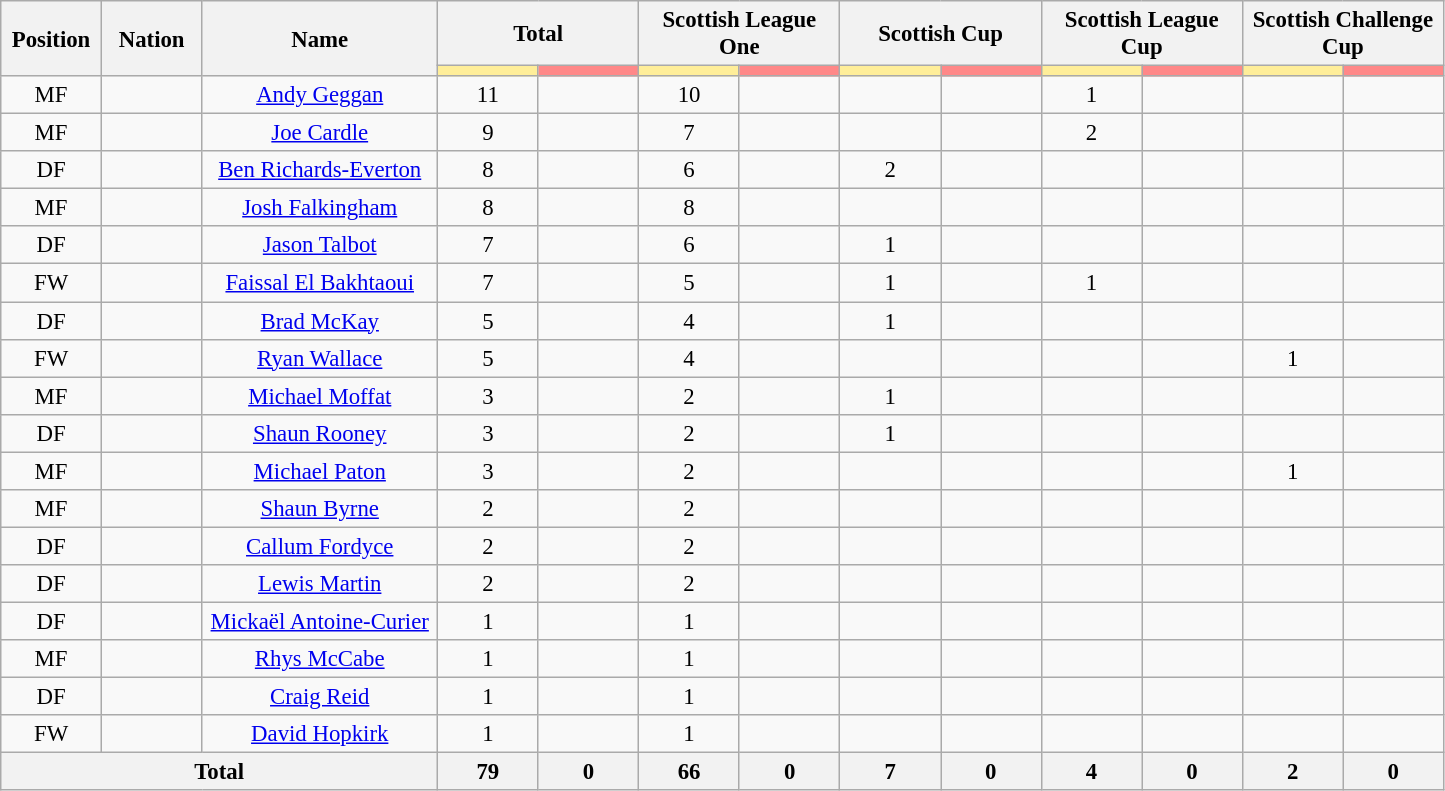<table class="wikitable" style="font-size: 95%; text-align: center;">
<tr>
<th rowspan=2 width=60>Position</th>
<th rowspan=2 width=60>Nation</th>
<th rowspan=2 width=150>Name</th>
<th colspan=2>Total</th>
<th colspan=2>Scottish League One</th>
<th colspan=2>Scottish Cup</th>
<th colspan=2>Scottish League Cup</th>
<th colspan=2>Scottish Challenge Cup</th>
</tr>
<tr>
<th style="width:60px; background:#fe9;"></th>
<th style="width:60px; background:#ff8888;"></th>
<th style="width:60px; background:#fe9;"></th>
<th style="width:60px; background:#ff8888;"></th>
<th style="width:60px; background:#fe9;"></th>
<th style="width:60px; background:#ff8888;"></th>
<th style="width:60px; background:#fe9;"></th>
<th style="width:60px; background:#ff8888;"></th>
<th style="width:60px; background:#fe9;"></th>
<th style="width:60px; background:#ff8888;"></th>
</tr>
<tr>
<td>MF</td>
<td></td>
<td><a href='#'>Andy Geggan</a></td>
<td>11</td>
<td></td>
<td>10</td>
<td></td>
<td></td>
<td></td>
<td>1</td>
<td></td>
<td></td>
<td></td>
</tr>
<tr>
<td>MF</td>
<td></td>
<td><a href='#'>Joe Cardle</a></td>
<td>9</td>
<td></td>
<td>7</td>
<td></td>
<td></td>
<td></td>
<td>2</td>
<td></td>
<td></td>
<td></td>
</tr>
<tr>
<td>DF</td>
<td></td>
<td><a href='#'>Ben Richards-Everton</a></td>
<td>8</td>
<td></td>
<td>6</td>
<td></td>
<td>2</td>
<td></td>
<td></td>
<td></td>
<td></td>
<td></td>
</tr>
<tr>
<td>MF</td>
<td></td>
<td><a href='#'>Josh Falkingham</a></td>
<td>8</td>
<td></td>
<td>8</td>
<td></td>
<td></td>
<td></td>
<td></td>
<td></td>
<td></td>
<td></td>
</tr>
<tr>
<td>DF</td>
<td></td>
<td><a href='#'>Jason Talbot</a></td>
<td>7</td>
<td></td>
<td>6</td>
<td></td>
<td>1</td>
<td></td>
<td></td>
<td></td>
<td></td>
<td></td>
</tr>
<tr>
<td>FW</td>
<td></td>
<td><a href='#'>Faissal El Bakhtaoui</a></td>
<td>7</td>
<td></td>
<td>5</td>
<td></td>
<td>1</td>
<td></td>
<td>1</td>
<td></td>
<td></td>
<td></td>
</tr>
<tr>
<td>DF</td>
<td></td>
<td><a href='#'>Brad McKay</a></td>
<td>5</td>
<td></td>
<td>4</td>
<td></td>
<td>1</td>
<td></td>
<td></td>
<td></td>
<td></td>
<td></td>
</tr>
<tr>
<td>FW</td>
<td></td>
<td><a href='#'>Ryan Wallace</a></td>
<td>5</td>
<td></td>
<td>4</td>
<td></td>
<td></td>
<td></td>
<td></td>
<td></td>
<td>1</td>
<td></td>
</tr>
<tr>
<td>MF</td>
<td></td>
<td><a href='#'>Michael Moffat</a></td>
<td>3</td>
<td></td>
<td>2</td>
<td></td>
<td>1</td>
<td></td>
<td></td>
<td></td>
<td></td>
<td></td>
</tr>
<tr>
<td>DF</td>
<td></td>
<td><a href='#'>Shaun Rooney</a></td>
<td>3</td>
<td></td>
<td>2</td>
<td></td>
<td>1</td>
<td></td>
<td></td>
<td></td>
<td></td>
<td></td>
</tr>
<tr>
<td>MF</td>
<td></td>
<td><a href='#'>Michael Paton</a></td>
<td>3</td>
<td></td>
<td>2</td>
<td></td>
<td></td>
<td></td>
<td></td>
<td></td>
<td>1</td>
<td></td>
</tr>
<tr>
<td>MF</td>
<td></td>
<td><a href='#'>Shaun Byrne</a></td>
<td>2</td>
<td></td>
<td>2</td>
<td></td>
<td></td>
<td></td>
<td></td>
<td></td>
<td></td>
<td></td>
</tr>
<tr>
<td>DF</td>
<td></td>
<td><a href='#'>Callum Fordyce</a></td>
<td>2</td>
<td></td>
<td>2</td>
<td></td>
<td></td>
<td></td>
<td></td>
<td></td>
<td></td>
<td></td>
</tr>
<tr>
<td>DF</td>
<td></td>
<td><a href='#'>Lewis Martin</a></td>
<td>2</td>
<td></td>
<td>2</td>
<td></td>
<td></td>
<td></td>
<td></td>
<td></td>
<td></td>
<td></td>
</tr>
<tr>
<td>DF</td>
<td></td>
<td><a href='#'>Mickaël Antoine-Curier</a></td>
<td>1</td>
<td></td>
<td>1</td>
<td></td>
<td></td>
<td></td>
<td></td>
<td></td>
<td></td>
<td></td>
</tr>
<tr>
<td>MF</td>
<td></td>
<td><a href='#'>Rhys McCabe</a></td>
<td>1</td>
<td></td>
<td>1</td>
<td></td>
<td></td>
<td></td>
<td></td>
<td></td>
<td></td>
<td></td>
</tr>
<tr>
<td>DF</td>
<td></td>
<td><a href='#'>Craig Reid</a></td>
<td>1</td>
<td></td>
<td>1</td>
<td></td>
<td></td>
<td></td>
<td></td>
<td></td>
<td></td>
<td></td>
</tr>
<tr>
<td>FW</td>
<td></td>
<td><a href='#'>David Hopkirk</a></td>
<td>1</td>
<td></td>
<td>1</td>
<td></td>
<td></td>
<td></td>
<td></td>
<td></td>
<td></td>
<td></td>
</tr>
<tr>
<th colspan=3>Total</th>
<th>79</th>
<th>0</th>
<th>66</th>
<th>0</th>
<th>7</th>
<th>0</th>
<th>4</th>
<th>0</th>
<th>2</th>
<th>0</th>
</tr>
</table>
